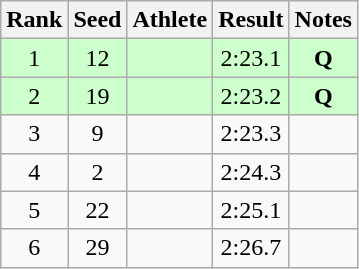<table class="wikitable sortable" style="text-align:center">
<tr>
<th>Rank</th>
<th>Seed</th>
<th>Athlete</th>
<th>Result</th>
<th>Notes</th>
</tr>
<tr bgcolor="ccffcc">
<td>1</td>
<td>12</td>
<td align="left"></td>
<td>2:23.1</td>
<td><strong>Q</strong></td>
</tr>
<tr bgcolor="ccffcc">
<td>2</td>
<td>19</td>
<td align="left"></td>
<td>2:23.2</td>
<td><strong>Q</strong></td>
</tr>
<tr>
<td>3</td>
<td>9</td>
<td align="left"></td>
<td>2:23.3</td>
<td></td>
</tr>
<tr>
<td>4</td>
<td>2</td>
<td align="left"></td>
<td>2:24.3</td>
<td></td>
</tr>
<tr>
<td>5</td>
<td>22</td>
<td align="left"></td>
<td>2:25.1</td>
<td></td>
</tr>
<tr>
<td>6</td>
<td>29</td>
<td align="left"></td>
<td>2:26.7</td>
<td></td>
</tr>
</table>
